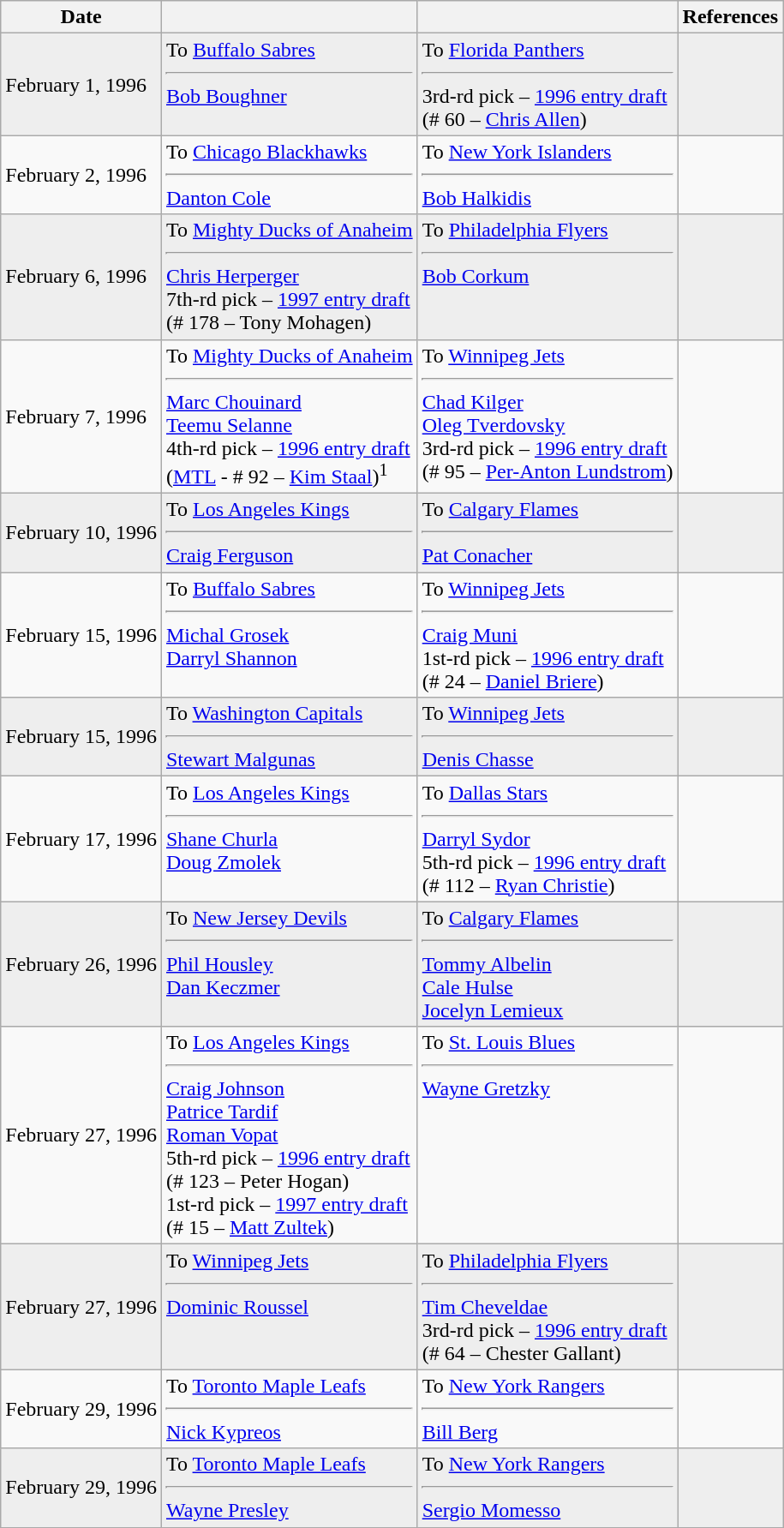<table class="wikitable">
<tr>
<th>Date</th>
<th></th>
<th></th>
<th>References</th>
</tr>
<tr bgcolor="#eeeeee">
<td>February 1, 1996</td>
<td valign="top">To <a href='#'>Buffalo Sabres</a><hr><a href='#'>Bob Boughner</a></td>
<td valign="top">To <a href='#'>Florida Panthers</a><hr>3rd-rd pick – <a href='#'>1996 entry draft</a><br>(# 60 – <a href='#'>Chris Allen</a>)</td>
<td></td>
</tr>
<tr>
<td>February 2, 1996</td>
<td valign="top">To <a href='#'>Chicago Blackhawks</a><hr><a href='#'>Danton Cole</a></td>
<td valign="top">To <a href='#'>New York Islanders</a><hr><a href='#'>Bob Halkidis</a></td>
<td></td>
</tr>
<tr bgcolor="#eeeeee">
<td>February 6, 1996</td>
<td valign="top">To <a href='#'>Mighty Ducks of Anaheim</a><hr><a href='#'>Chris Herperger</a><br>7th-rd pick – <a href='#'>1997 entry draft</a><br>(# 178 – Tony Mohagen)</td>
<td valign="top">To <a href='#'>Philadelphia Flyers</a><hr><a href='#'>Bob Corkum</a></td>
<td></td>
</tr>
<tr>
<td>February 7, 1996</td>
<td valign="top">To <a href='#'>Mighty Ducks of Anaheim</a><hr><a href='#'>Marc Chouinard</a><br><a href='#'>Teemu Selanne</a><br>4th-rd pick – <a href='#'>1996 entry draft</a><br>(<a href='#'>MTL</a> - # 92 – <a href='#'>Kim Staal</a>)<sup>1</sup></td>
<td valign="top">To <a href='#'>Winnipeg Jets</a><hr><a href='#'>Chad Kilger</a><br><a href='#'>Oleg Tverdovsky</a><br>3rd-rd pick – <a href='#'>1996 entry draft</a><br>(# 95 – <a href='#'>Per-Anton Lundstrom</a>)</td>
<td></td>
</tr>
<tr bgcolor="#eeeeee">
<td>February 10, 1996</td>
<td valign="top">To <a href='#'>Los Angeles Kings</a><hr><a href='#'>Craig Ferguson</a></td>
<td valign="top">To <a href='#'>Calgary Flames</a><hr><a href='#'>Pat Conacher</a></td>
<td></td>
</tr>
<tr>
<td>February 15, 1996</td>
<td valign="top">To <a href='#'>Buffalo Sabres</a><hr><a href='#'>Michal Grosek</a><br><a href='#'>Darryl Shannon</a></td>
<td valign="top">To <a href='#'>Winnipeg Jets</a><hr><a href='#'>Craig Muni</a><br>1st-rd pick – <a href='#'>1996 entry draft</a><br>(# 24 – <a href='#'>Daniel Briere</a>)</td>
<td></td>
</tr>
<tr bgcolor="#eeeeee">
<td>February 15, 1996</td>
<td valign="top">To <a href='#'>Washington Capitals</a><hr><a href='#'>Stewart Malgunas</a></td>
<td valign="top">To <a href='#'>Winnipeg Jets</a><hr><a href='#'>Denis Chasse</a></td>
<td></td>
</tr>
<tr>
<td>February 17, 1996</td>
<td valign="top">To <a href='#'>Los Angeles Kings</a><hr><a href='#'>Shane Churla</a><br><a href='#'>Doug Zmolek</a></td>
<td valign="top">To <a href='#'>Dallas Stars</a><hr><a href='#'>Darryl Sydor</a><br>5th-rd pick – <a href='#'>1996 entry draft</a><br>(# 112 – <a href='#'>Ryan Christie</a>)</td>
<td></td>
</tr>
<tr bgcolor="#eeeeee">
<td>February 26, 1996</td>
<td valign="top">To <a href='#'>New Jersey Devils</a><hr><a href='#'>Phil Housley</a><br><a href='#'>Dan Keczmer</a></td>
<td valign="top">To <a href='#'>Calgary Flames</a><hr><a href='#'>Tommy Albelin</a><br><a href='#'>Cale Hulse</a><br><a href='#'>Jocelyn Lemieux</a></td>
<td></td>
</tr>
<tr>
<td>February 27, 1996</td>
<td valign="top">To <a href='#'>Los Angeles Kings</a><hr><a href='#'>Craig Johnson</a><br><a href='#'>Patrice Tardif</a><br><a href='#'>Roman Vopat</a><br>5th-rd pick – <a href='#'>1996 entry draft</a><br>(# 123 – Peter Hogan)<br>1st-rd pick – <a href='#'>1997 entry draft</a><br>(# 15 – <a href='#'>Matt Zultek</a>)</td>
<td valign="top">To <a href='#'>St. Louis Blues</a><hr><a href='#'>Wayne Gretzky</a></td>
<td></td>
</tr>
<tr bgcolor="#eeeeee">
<td>February 27, 1996</td>
<td valign="top">To <a href='#'>Winnipeg Jets</a><hr><a href='#'>Dominic Roussel</a></td>
<td valign="top">To <a href='#'>Philadelphia Flyers</a><hr><a href='#'>Tim Cheveldae</a><br>3rd-rd pick – <a href='#'>1996 entry draft</a><br>(# 64 – Chester Gallant)</td>
<td></td>
</tr>
<tr>
<td>February 29, 1996</td>
<td valign="top">To <a href='#'>Toronto Maple Leafs</a><hr><a href='#'>Nick Kypreos</a></td>
<td valign="top">To <a href='#'>New York Rangers</a><hr><a href='#'>Bill Berg</a></td>
<td></td>
</tr>
<tr bgcolor="#eeeeee">
<td>February 29, 1996</td>
<td valign="top">To <a href='#'>Toronto Maple Leafs</a><hr><a href='#'>Wayne Presley</a></td>
<td valign="top">To <a href='#'>New York Rangers</a><hr><a href='#'>Sergio Momesso</a></td>
<td></td>
</tr>
<tr>
</tr>
</table>
